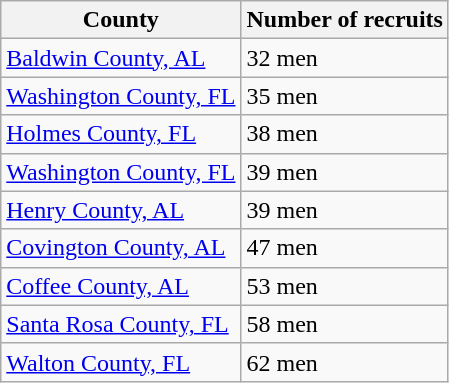<table class="wikitable">
<tr>
<th>County</th>
<th>Number of recruits</th>
</tr>
<tr>
<td><a href='#'>Baldwin County, AL</a></td>
<td>32 men</td>
</tr>
<tr>
<td><a href='#'>Washington County, FL</a></td>
<td>35 men</td>
</tr>
<tr>
<td><a href='#'>Holmes County, FL</a></td>
<td>38 men</td>
</tr>
<tr>
<td><a href='#'>Washington County, FL</a></td>
<td>39 men</td>
</tr>
<tr>
<td><a href='#'>Henry County, AL</a></td>
<td>39 men</td>
</tr>
<tr>
<td><a href='#'>Covington County, AL</a></td>
<td>47 men</td>
</tr>
<tr>
<td><a href='#'>Coffee County, AL</a></td>
<td>53 men</td>
</tr>
<tr>
<td><a href='#'>Santa Rosa County, FL</a></td>
<td>58 men</td>
</tr>
<tr>
<td><a href='#'>Walton County, FL</a></td>
<td>62 men</td>
</tr>
</table>
